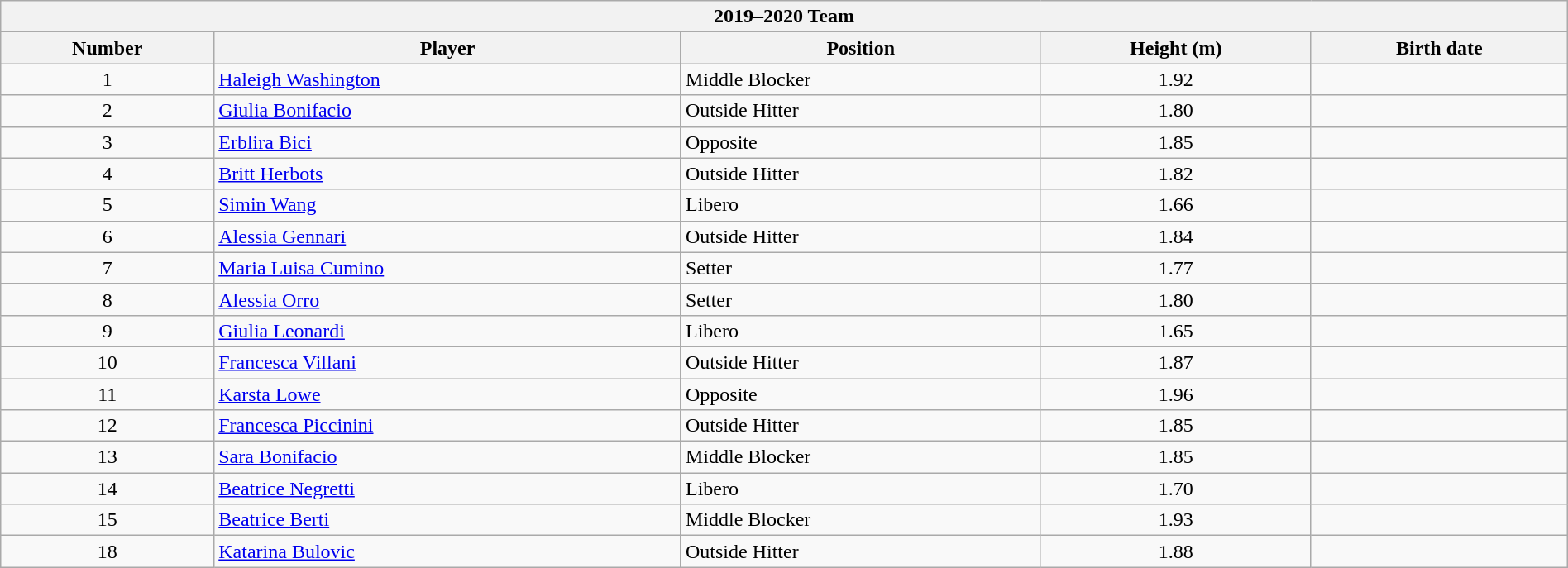<table class="wikitable" style="width:100%;">
<tr>
<th colspan=5><strong>2019–2020 Team</strong></th>
</tr>
<tr>
<th>Number</th>
<th>Player</th>
<th>Position</th>
<th>Height (m)</th>
<th>Birth date</th>
</tr>
<tr>
<td align=center>1</td>
<td> <a href='#'>Haleigh Washington</a></td>
<td>Middle Blocker</td>
<td align=center>1.92</td>
<td></td>
</tr>
<tr>
<td align=center>2</td>
<td> <a href='#'>Giulia Bonifacio</a></td>
<td>Outside Hitter</td>
<td align=center>1.80</td>
<td></td>
</tr>
<tr>
<td align=center>3</td>
<td> <a href='#'>Erblira Bici</a></td>
<td>Opposite</td>
<td align=center>1.85</td>
<td></td>
</tr>
<tr>
<td align=center>4</td>
<td> <a href='#'>Britt Herbots</a></td>
<td>Outside Hitter</td>
<td align=center>1.82</td>
<td></td>
</tr>
<tr>
<td align=center>5</td>
<td> <a href='#'>Simin Wang</a></td>
<td>Libero</td>
<td align=center>1.66</td>
<td></td>
</tr>
<tr>
<td align=center>6</td>
<td> <a href='#'>Alessia Gennari</a></td>
<td>Outside Hitter</td>
<td align=center>1.84</td>
<td></td>
</tr>
<tr>
<td align=center>7</td>
<td> <a href='#'>Maria Luisa Cumino</a></td>
<td>Setter</td>
<td align=center>1.77</td>
<td></td>
</tr>
<tr>
<td align=center>8</td>
<td> <a href='#'>Alessia Orro</a></td>
<td>Setter</td>
<td align=center>1.80</td>
<td></td>
</tr>
<tr>
<td align=center>9</td>
<td> <a href='#'>Giulia Leonardi</a></td>
<td>Libero</td>
<td align=center>1.65</td>
<td></td>
</tr>
<tr>
<td align=center>10</td>
<td> <a href='#'>Francesca Villani</a></td>
<td>Outside Hitter</td>
<td align=center>1.87</td>
<td></td>
</tr>
<tr>
<td align=center>11</td>
<td> <a href='#'>Karsta Lowe</a></td>
<td>Opposite</td>
<td align=center>1.96</td>
<td></td>
</tr>
<tr>
<td align=center>12</td>
<td> <a href='#'>Francesca Piccinini</a></td>
<td>Outside Hitter</td>
<td align=center>1.85</td>
<td></td>
</tr>
<tr>
<td align=center>13</td>
<td> <a href='#'>Sara Bonifacio</a></td>
<td>Middle Blocker</td>
<td align=center>1.85</td>
<td></td>
</tr>
<tr>
<td align=center>14</td>
<td> <a href='#'>Beatrice Negretti</a></td>
<td>Libero</td>
<td align=center>1.70</td>
<td></td>
</tr>
<tr>
<td align=center>15</td>
<td> <a href='#'>Beatrice Berti</a></td>
<td>Middle Blocker</td>
<td align=center>1.93</td>
<td></td>
</tr>
<tr>
<td align=center>18</td>
<td> <a href='#'>Katarina Bulovic</a></td>
<td>Outside Hitter</td>
<td align=center>1.88</td>
<td></td>
</tr>
</table>
